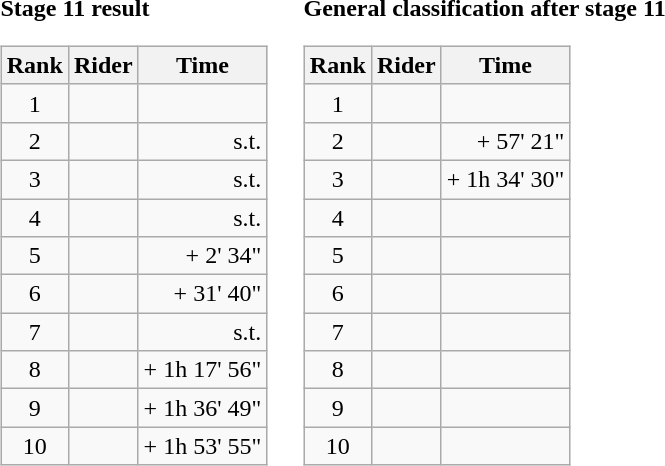<table>
<tr>
<td><strong>Stage 11 result</strong><br><table class="wikitable">
<tr>
<th scope="col">Rank</th>
<th scope="col">Rider</th>
<th scope="col">Time</th>
</tr>
<tr>
<td style="text-align:center;">1</td>
<td></td>
<td style="text-align:right;"></td>
</tr>
<tr>
<td style="text-align:center;">2</td>
<td></td>
<td style="text-align:right;">s.t.</td>
</tr>
<tr>
<td style="text-align:center;">3</td>
<td></td>
<td style="text-align:right;">s.t.</td>
</tr>
<tr>
<td style="text-align:center;">4</td>
<td></td>
<td style="text-align:right;">s.t.</td>
</tr>
<tr>
<td style="text-align:center;">5</td>
<td></td>
<td style="text-align:right;">+ 2' 34"</td>
</tr>
<tr>
<td style="text-align:center;">6</td>
<td></td>
<td style="text-align:right;">+ 31' 40"</td>
</tr>
<tr>
<td style="text-align:center;">7</td>
<td></td>
<td style="text-align:right;">s.t.</td>
</tr>
<tr>
<td style="text-align:center;">8</td>
<td></td>
<td style="text-align:right;">+ 1h 17' 56"</td>
</tr>
<tr>
<td style="text-align:center;">9</td>
<td></td>
<td style="text-align:right;">+ 1h 36' 49"</td>
</tr>
<tr>
<td style="text-align:center;">10</td>
<td></td>
<td style="text-align:right;">+ 1h 53' 55"</td>
</tr>
</table>
</td>
<td></td>
<td><strong>General classification after stage 11</strong><br><table class="wikitable">
<tr>
<th scope="col">Rank</th>
<th scope="col">Rider</th>
<th scope="col">Time</th>
</tr>
<tr>
<td style="text-align:center;">1</td>
<td></td>
<td style="text-align:right;"></td>
</tr>
<tr>
<td style="text-align:center;">2</td>
<td></td>
<td style="text-align:right;">+ 57' 21"</td>
</tr>
<tr>
<td style="text-align:center;">3</td>
<td></td>
<td style="text-align:right;">+ 1h 34' 30"</td>
</tr>
<tr>
<td style="text-align:center;">4</td>
<td></td>
<td></td>
</tr>
<tr>
<td style="text-align:center;">5</td>
<td></td>
<td></td>
</tr>
<tr>
<td style="text-align:center;">6</td>
<td></td>
<td></td>
</tr>
<tr>
<td style="text-align:center;">7</td>
<td></td>
<td></td>
</tr>
<tr>
<td style="text-align:center;">8</td>
<td></td>
<td></td>
</tr>
<tr>
<td style="text-align:center;">9</td>
<td></td>
<td></td>
</tr>
<tr>
<td style="text-align:center;">10</td>
<td></td>
<td></td>
</tr>
</table>
</td>
</tr>
</table>
